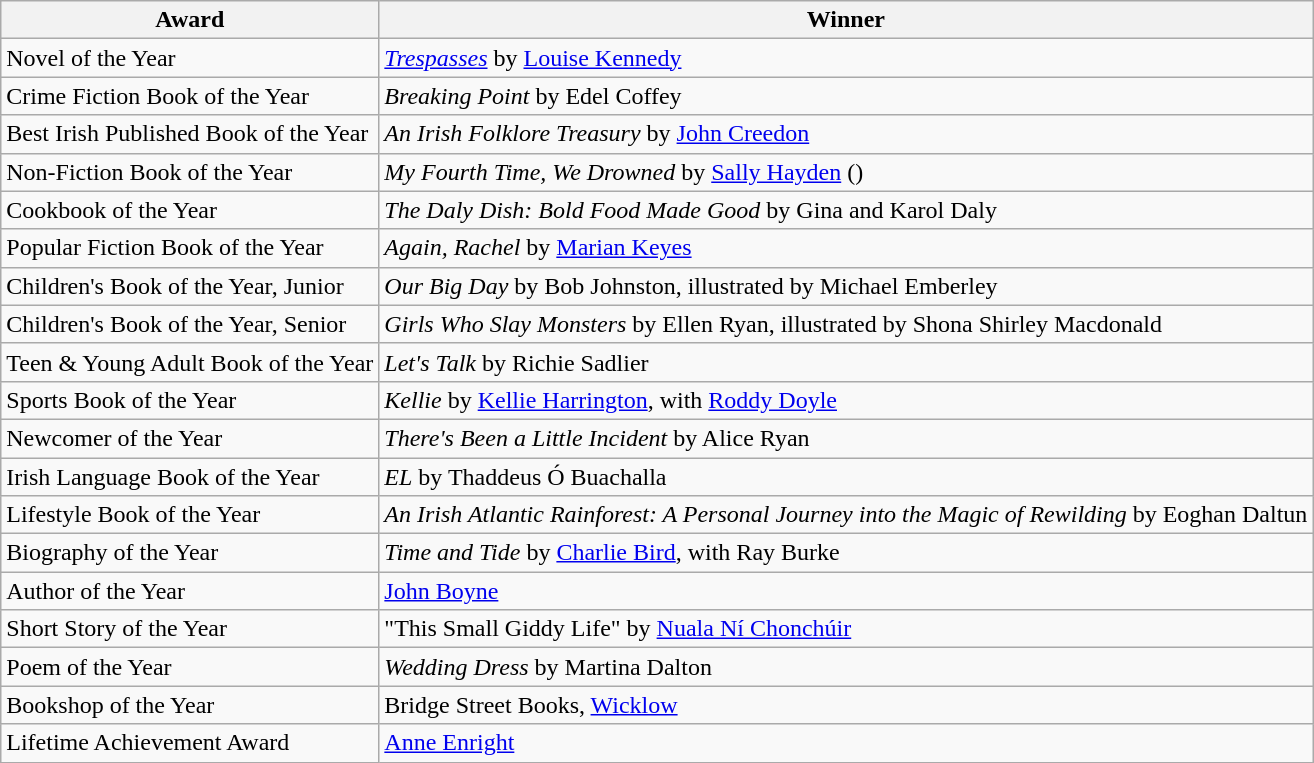<table class="wikitable">
<tr>
<th>Award</th>
<th>Winner</th>
</tr>
<tr>
<td>Novel of the Year</td>
<td><em><a href='#'>Trespasses</a></em> by <a href='#'>Louise Kennedy</a></td>
</tr>
<tr>
<td>Crime Fiction Book of the Year</td>
<td><em>Breaking Point</em> by Edel Coffey</td>
</tr>
<tr>
<td>Best Irish Published Book of the Year</td>
<td><em>An Irish Folklore Treasury</em> by <a href='#'>John Creedon</a></td>
</tr>
<tr>
<td>Non-Fiction Book of the Year</td>
<td><em>My Fourth Time, We Drowned</em> by <a href='#'>Sally Hayden</a> ()</td>
</tr>
<tr>
<td>Cookbook of the Year</td>
<td><em>The Daly Dish: Bold Food Made Good</em> by Gina and Karol Daly</td>
</tr>
<tr>
<td>Popular Fiction Book of the Year</td>
<td><em>Again, Rachel</em> by <a href='#'>Marian Keyes</a></td>
</tr>
<tr>
<td>Children's Book of the Year, Junior</td>
<td><em>Our Big Day</em> by Bob Johnston, illustrated by Michael Emberley</td>
</tr>
<tr>
<td>Children's Book of the Year, Senior</td>
<td><em>Girls Who Slay Monsters</em> by Ellen Ryan, illustrated by Shona Shirley Macdonald</td>
</tr>
<tr>
<td>Teen & Young Adult Book of the Year</td>
<td><em>Let's Talk</em> by Richie Sadlier</td>
</tr>
<tr>
<td>Sports Book of the Year</td>
<td><em>Kellie</em> by <a href='#'>Kellie Harrington</a>, with <a href='#'>Roddy Doyle</a></td>
</tr>
<tr>
<td>Newcomer of the Year</td>
<td><em>There's Been a Little Incident</em> by Alice Ryan</td>
</tr>
<tr>
<td>Irish Language Book of the Year</td>
<td><em>EL</em> by Thaddeus Ó Buachalla</td>
</tr>
<tr>
<td>Lifestyle Book of the Year</td>
<td><em>An Irish Atlantic Rainforest: A Personal Journey into the Magic of Rewilding</em> by Eoghan Daltun</td>
</tr>
<tr>
<td>Biography of the Year</td>
<td><em>Time and Tide</em> by <a href='#'>Charlie Bird</a>, with Ray Burke</td>
</tr>
<tr>
<td>Author of the Year</td>
<td><a href='#'>John Boyne</a></td>
</tr>
<tr>
<td>Short Story of the Year</td>
<td>"This Small Giddy Life" by <a href='#'>Nuala Ní Chonchúir</a></td>
</tr>
<tr>
<td>Poem of the Year</td>
<td><em>Wedding Dress</em> by Martina Dalton</td>
</tr>
<tr>
<td>Bookshop of the Year</td>
<td>Bridge Street Books, <a href='#'>Wicklow</a></td>
</tr>
<tr>
<td>Lifetime Achievement Award</td>
<td><a href='#'>Anne Enright</a></td>
</tr>
</table>
